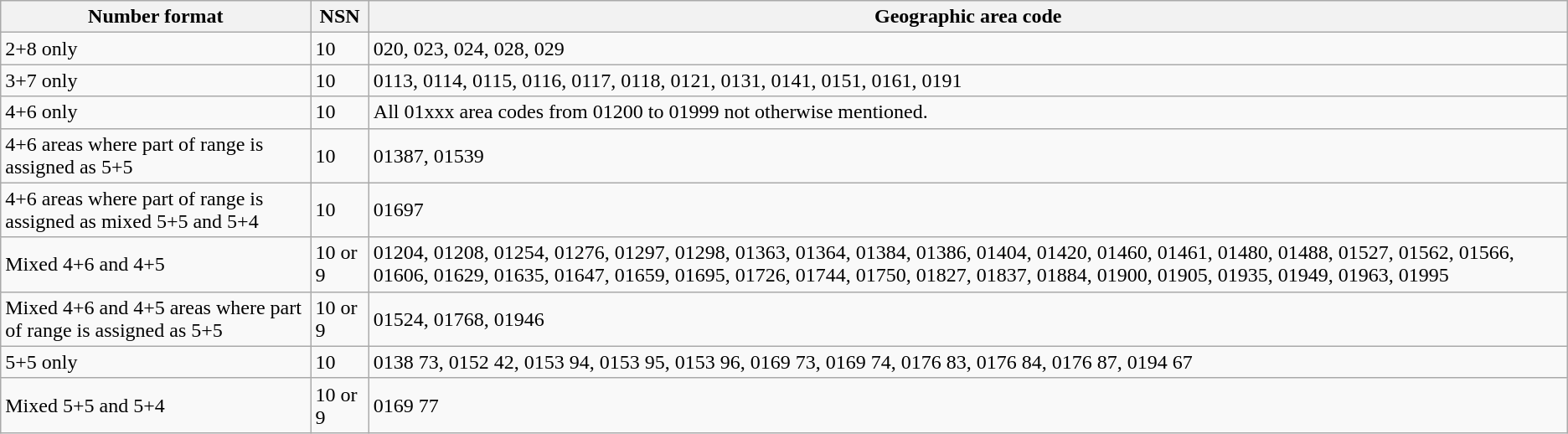<table class="wikitable">
<tr>
<th scope="col">Number format</th>
<th scope="col">NSN</th>
<th scope="col">Geographic area code</th>
</tr>
<tr>
<td>2+8 only</td>
<td>10</td>
<td>020, 023, 024, 028, 029</td>
</tr>
<tr>
<td>3+7 only</td>
<td>10</td>
<td>0113, 0114, 0115, 0116, 0117, 0118, 0121, 0131, 0141, 0151, 0161, 0191</td>
</tr>
<tr>
<td>4+6 only</td>
<td>10</td>
<td>All 01xxx area codes from 01200 to 01999 not otherwise mentioned.</td>
</tr>
<tr>
<td>4+6 areas where part of range is assigned as 5+5</td>
<td>10</td>
<td>01387, 01539</td>
</tr>
<tr>
<td>4+6 areas where part of range is assigned as mixed 5+5 and 5+4</td>
<td>10 </td>
<td>01697</td>
</tr>
<tr>
<td>Mixed 4+6 and 4+5</td>
<td>10 or 9</td>
<td>01204, 01208, 01254, 01276, 01297, 01298, 01363, 01364, 01384, 01386, 01404, 01420, 01460, 01461, 01480, 01488, 01527, 01562, 01566, 01606, 01629, 01635, 01647, 01659, 01695, 01726, 01744, 01750, 01827, 01837, 01884, 01900, 01905, 01935, 01949, 01963, 01995</td>
</tr>
<tr>
<td>Mixed 4+6 and 4+5 areas where part of range is assigned as 5+5</td>
<td>10 or 9</td>
<td>01524, 01768, 01946</td>
</tr>
<tr>
<td>5+5 only</td>
<td>10</td>
<td>0138 73, 0152 42, 0153 94, 0153 95, 0153 96, 0169 73, 0169 74, 0176 83, 0176 84, 0176 87, 0194 67</td>
</tr>
<tr>
<td>Mixed 5+5 and 5+4</td>
<td>10 or 9</td>
<td>0169 77</td>
</tr>
</table>
